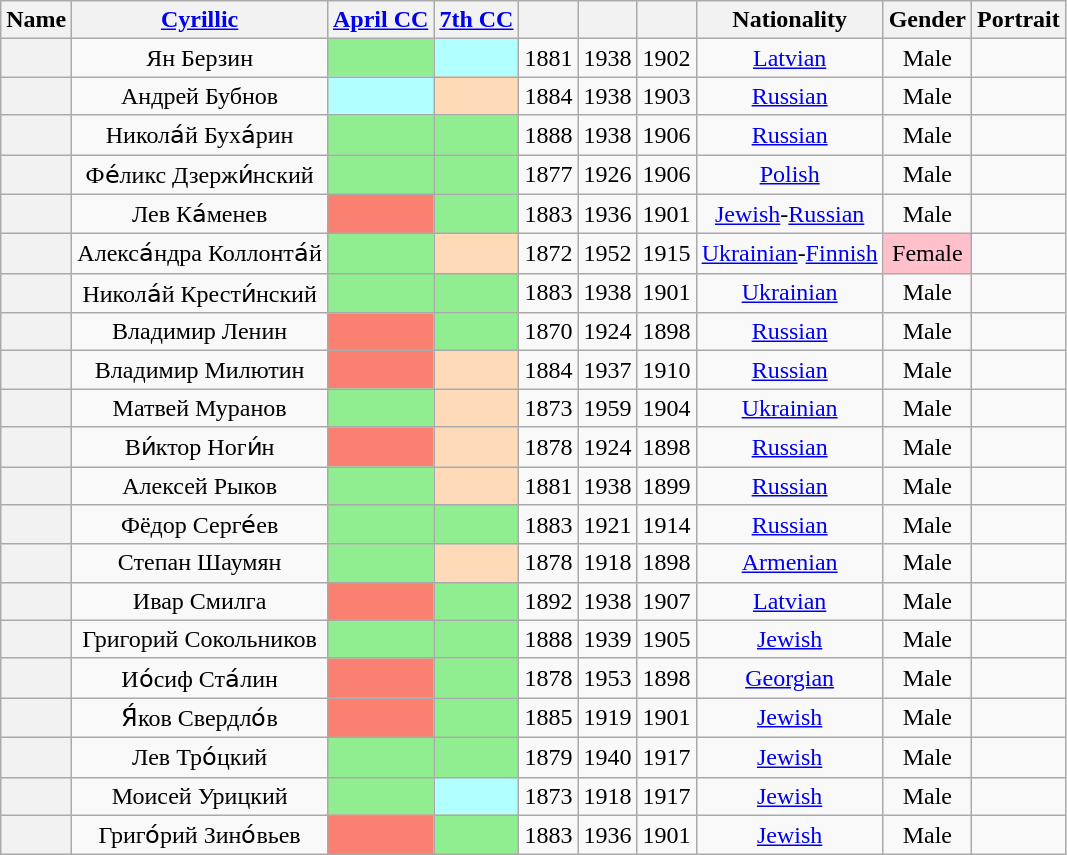<table class="wikitable sortable" style=text-align:center>
<tr>
<th scope="col">Name</th>
<th scope="col" class="unsortable"><a href='#'>Cyrillic</a></th>
<th scope="col"><a href='#'>April CC</a></th>
<th scope="col"><a href='#'>7th CC</a></th>
<th scope="col"></th>
<th scope="col"></th>
<th scope="col"></th>
<th scope="col">Nationality</th>
<th scope="col">Gender</th>
<th scope="col" class="unsortable">Portrait</th>
</tr>
<tr>
<th align="center" scope="row" style="font-weight:normal;"></th>
<td>Ян Берзин</td>
<td bgcolor = LightGreen></td>
<td bgcolor = #B2FFFF></td>
<td>1881</td>
<td>1938</td>
<td>1902</td>
<td><a href='#'>Latvian</a></td>
<td>Male</td>
<td></td>
</tr>
<tr>
<th align="center" scope="row" style="font-weight:normal;"></th>
<td>Андрей Бубнов</td>
<td bgcolor = #B2FFFF></td>
<td bgcolor = PeachPuff></td>
<td>1884</td>
<td>1938</td>
<td>1903</td>
<td><a href='#'>Russian</a></td>
<td>Male</td>
<td></td>
</tr>
<tr>
<th align="center" scope="row" style="font-weight:normal;"></th>
<td>Никола́й Буха́рин</td>
<td bgcolor = LightGreen></td>
<td bgcolor = LightGreen></td>
<td>1888</td>
<td>1938</td>
<td>1906</td>
<td><a href='#'>Russian</a></td>
<td>Male</td>
<td></td>
</tr>
<tr>
<th align="center" scope="row" style="font-weight:normal;"></th>
<td>Фе́ликс Дзержи́нский</td>
<td bgcolor = LightGreen></td>
<td bgcolor = LightGreen></td>
<td>1877</td>
<td>1926</td>
<td>1906</td>
<td><a href='#'>Polish</a></td>
<td>Male</td>
<td></td>
</tr>
<tr>
<th align="center" scope="row" style="font-weight:normal;"></th>
<td>Лев Ка́менев</td>
<td bgcolor = Salmon></td>
<td bgcolor = LightGreen></td>
<td>1883</td>
<td>1936</td>
<td>1901</td>
<td><a href='#'>Jewish</a>-<a href='#'>Russian</a><br></td>
<td>Male</td>
<td></td>
</tr>
<tr>
<th align="center" scope="row" style="font-weight:normal;"></th>
<td>Алекса́ндра Коллонта́й</td>
<td bgcolor = LightGreen></td>
<td bgcolor = PeachPuff></td>
<td>1872</td>
<td>1952</td>
<td>1915</td>
<td><a href='#'>Ukrainian</a>-<a href='#'>Finnish</a><br></td>
<td style="background: Pink">Female</td>
<td></td>
</tr>
<tr>
<th align="center" scope="row" style="font-weight:normal;"></th>
<td>Никола́й Крести́нский</td>
<td bgcolor = LightGreen></td>
<td bgcolor = LightGreen></td>
<td>1883</td>
<td>1938</td>
<td>1901</td>
<td><a href='#'>Ukrainian</a></td>
<td>Male</td>
<td></td>
</tr>
<tr>
<th align="center" scope="row" style="font-weight:normal;"></th>
<td>Владимир Ленин</td>
<td bgcolor = Salmon></td>
<td bgcolor = LightGreen></td>
<td>1870</td>
<td>1924</td>
<td>1898</td>
<td><a href='#'>Russian</a></td>
<td>Male</td>
<td></td>
</tr>
<tr>
<th align="center" scope="row" style="font-weight:normal;"></th>
<td>Владимир Милютин</td>
<td bgcolor = Salmon></td>
<td bgcolor = PeachPuff></td>
<td>1884</td>
<td>1937</td>
<td>1910</td>
<td><a href='#'>Russian</a></td>
<td>Male</td>
<td></td>
</tr>
<tr>
<th align="center" scope="row" style="font-weight:normal;"></th>
<td>Матвей Муранов</td>
<td bgcolor = LightGreen></td>
<td bgcolor = PeachPuff></td>
<td>1873</td>
<td>1959</td>
<td>1904</td>
<td><a href='#'>Ukrainian</a></td>
<td>Male</td>
<td></td>
</tr>
<tr>
<th align="center" scope="row" style="font-weight:normal;"></th>
<td>Ви́ктор Ноги́н</td>
<td bgcolor = Salmon></td>
<td bgcolor = PeachPuff></td>
<td>1878</td>
<td>1924</td>
<td>1898</td>
<td><a href='#'>Russian</a></td>
<td>Male</td>
<td></td>
</tr>
<tr>
<th align="center" scope="row" style="font-weight:normal;"></th>
<td>Алексей Рыков</td>
<td bgcolor = LightGreen></td>
<td bgcolor = PeachPuff></td>
<td>1881</td>
<td>1938</td>
<td>1899</td>
<td><a href='#'>Russian</a></td>
<td>Male</td>
<td></td>
</tr>
<tr>
<th align="center" scope="row" style="font-weight:normal;"></th>
<td>Фёдор Серге́ев</td>
<td bgcolor = LightGreen></td>
<td bgcolor = LightGreen></td>
<td>1883</td>
<td>1921</td>
<td>1914</td>
<td><a href='#'>Russian</a></td>
<td>Male</td>
<td></td>
</tr>
<tr>
<th align="center" scope="row" style="font-weight:normal;"></th>
<td>Степан Шаумян</td>
<td bgcolor = LightGreen></td>
<td bgcolor = PeachPuff></td>
<td>1878</td>
<td>1918</td>
<td>1898</td>
<td><a href='#'>Armenian</a></td>
<td>Male</td>
<td></td>
</tr>
<tr>
<th align="center" scope="row" style="font-weight:normal;"></th>
<td>Ивар Смилга</td>
<td bgcolor = Salmon></td>
<td bgcolor = LightGreen></td>
<td>1892</td>
<td>1938</td>
<td>1907</td>
<td><a href='#'>Latvian</a></td>
<td>Male</td>
<td></td>
</tr>
<tr>
<th align="center" scope="row" style="font-weight:normal;"></th>
<td>Григорий Сокольников</td>
<td bgcolor = LightGreen></td>
<td bgcolor = LightGreen></td>
<td>1888</td>
<td>1939</td>
<td>1905</td>
<td><a href='#'>Jewish</a></td>
<td>Male</td>
<td></td>
</tr>
<tr>
<th align="center" scope="row" style="font-weight:normal;"></th>
<td>Ио́сиф Ста́лин</td>
<td bgcolor = Salmon></td>
<td bgcolor = LightGreen></td>
<td>1878</td>
<td>1953</td>
<td>1898</td>
<td><a href='#'>Georgian</a></td>
<td>Male</td>
<td></td>
</tr>
<tr>
<th align="center" scope="row" style="font-weight:normal;"></th>
<td>Я́ков Свердло́в</td>
<td bgcolor = Salmon></td>
<td bgcolor = LightGreen></td>
<td>1885</td>
<td>1919</td>
<td>1901</td>
<td><a href='#'>Jewish</a></td>
<td>Male</td>
<td></td>
</tr>
<tr>
<th align="center" scope="row" style="font-weight:normal;"></th>
<td>Лев Тро́цкий</td>
<td bgcolor = LightGreen></td>
<td bgcolor = LightGreen></td>
<td>1879</td>
<td>1940</td>
<td>1917</td>
<td><a href='#'>Jewish</a></td>
<td>Male</td>
<td></td>
</tr>
<tr>
<th align="center" scope="row" style="font-weight:normal;"></th>
<td>Моисей Урицкий</td>
<td bgcolor = LightGreen></td>
<td bgcolor = #B2FFFF></td>
<td>1873</td>
<td>1918</td>
<td>1917</td>
<td><a href='#'>Jewish</a></td>
<td>Male</td>
<td></td>
</tr>
<tr>
<th align="center" scope="row" style="font-weight:normal;"></th>
<td>Григо́рий Зино́вьев</td>
<td bgcolor = Salmon></td>
<td bgcolor = LightGreen></td>
<td>1883</td>
<td>1936</td>
<td>1901</td>
<td><a href='#'>Jewish</a></td>
<td>Male</td>
<td></td>
</tr>
</table>
